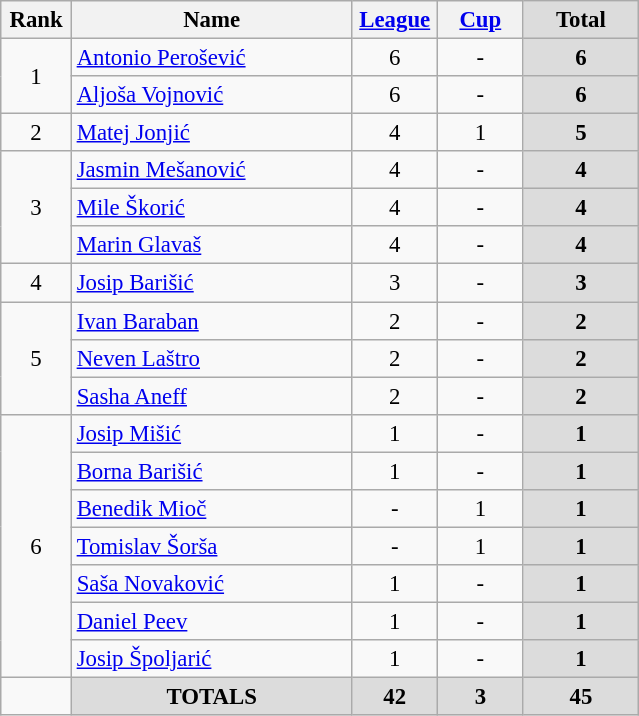<table class="wikitable" style="font-size: 95%; text-align: center;">
<tr>
<th width=40>Rank</th>
<th width=180>Name</th>
<th width=50><a href='#'>League</a></th>
<th width=50><a href='#'>Cup</a></th>
<th width=70 style="background: #DCDCDC">Total</th>
</tr>
<tr>
<td rowspan=2>1</td>
<td style="text-align:left;"> <a href='#'>Antonio Perošević</a></td>
<td>6</td>
<td>-</td>
<th style="background: #DCDCDC">6</th>
</tr>
<tr>
<td style="text-align:left;"> <a href='#'>Aljoša Vojnović</a></td>
<td>6</td>
<td>-</td>
<th style="background: #DCDCDC">6</th>
</tr>
<tr>
<td rowspan=1>2</td>
<td style="text-align:left;"> <a href='#'>Matej Jonjić</a></td>
<td>4</td>
<td>1</td>
<th style="background: #DCDCDC">5</th>
</tr>
<tr>
<td rowspan=3>3</td>
<td style="text-align:left;"> <a href='#'>Jasmin Mešanović</a></td>
<td>4</td>
<td>-</td>
<th style="background: #DCDCDC">4</th>
</tr>
<tr>
<td style="text-align:left;"> <a href='#'>Mile Škorić</a></td>
<td>4</td>
<td>-</td>
<th style="background: #DCDCDC">4</th>
</tr>
<tr>
<td style="text-align:left;"> <a href='#'>Marin Glavaš</a></td>
<td>4</td>
<td>-</td>
<th style="background: #DCDCDC">4</th>
</tr>
<tr>
<td rowspan=1>4</td>
<td style="text-align:left;"> <a href='#'>Josip Barišić</a></td>
<td>3</td>
<td>-</td>
<th style="background: #DCDCDC">3</th>
</tr>
<tr>
<td rowspan=3>5</td>
<td style="text-align:left;"> <a href='#'>Ivan Baraban</a></td>
<td>2</td>
<td>-</td>
<th style="background: #DCDCDC">2</th>
</tr>
<tr>
<td style="text-align:left;"> <a href='#'>Neven Laštro</a></td>
<td>2</td>
<td>-</td>
<th style="background: #DCDCDC">2</th>
</tr>
<tr>
<td style="text-align:left;"> <a href='#'>Sasha Aneff</a></td>
<td>2</td>
<td>-</td>
<th style="background: #DCDCDC">2</th>
</tr>
<tr>
<td rowspan=7>6</td>
<td style="text-align:left;"> <a href='#'>Josip Mišić</a></td>
<td>1</td>
<td>-</td>
<th style="background: #DCDCDC">1</th>
</tr>
<tr>
<td style="text-align:left;"> <a href='#'>Borna Barišić</a></td>
<td>1</td>
<td>-</td>
<th style="background: #DCDCDC">1</th>
</tr>
<tr>
<td style="text-align:left;"> <a href='#'>Benedik Mioč</a></td>
<td>-</td>
<td>1</td>
<th style="background: #DCDCDC">1</th>
</tr>
<tr>
<td style="text-align:left;"> <a href='#'>Tomislav Šorša</a></td>
<td>-</td>
<td>1</td>
<th style="background: #DCDCDC">1</th>
</tr>
<tr>
<td style="text-align:left;"> <a href='#'>Saša Novaković</a></td>
<td>1</td>
<td>-</td>
<th style="background: #DCDCDC">1</th>
</tr>
<tr>
<td style="text-align:left;"> <a href='#'>Daniel Peev</a></td>
<td>1</td>
<td>-</td>
<th style="background: #DCDCDC">1</th>
</tr>
<tr>
<td style="text-align:left;"> <a href='#'>Josip Špoljarić</a></td>
<td>1</td>
<td>-</td>
<th style="background: #DCDCDC">1</th>
</tr>
<tr>
<td></td>
<th style="background: #DCDCDC">TOTALS</th>
<th style="background: #DCDCDC">42</th>
<th style="background: #DCDCDC">3</th>
<th style="background: #DCDCDC">45</th>
</tr>
</table>
